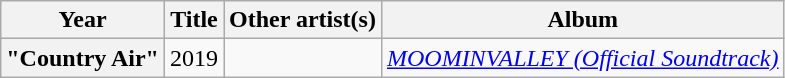<table class="wikitable plainrowheaders" style="text-align:center;">
<tr>
<th scope="col">Year</th>
<th scope="col">Title</th>
<th scope="col">Other artist(s)</th>
<th scope="col">Album</th>
</tr>
<tr>
<th scope="row">"Country Air"</th>
<td>2019</td>
<td></td>
<td><em><a href='#'>MOOMINVALLEY (Official Soundtrack)</a></em></td>
</tr>
</table>
